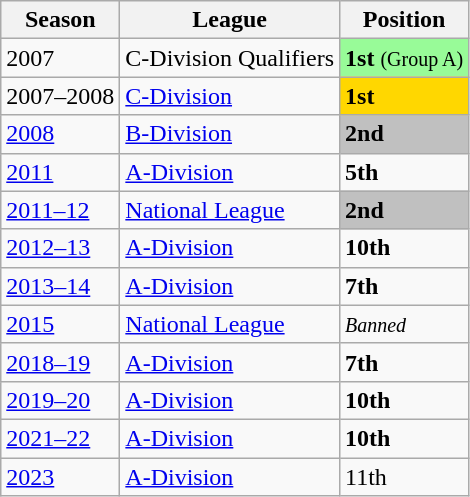<table class="wikitable float-right">
<tr>
<th>Season</th>
<th>League</th>
<th>Position</th>
</tr>
<tr>
<td>2007</td>
<td>C-Division Qualifiers</td>
<td bgcolor="palegreen"><strong>1st</strong> <small>(Group A)</small></td>
</tr>
<tr>
<td>2007–2008</td>
<td><a href='#'>C-Division</a></td>
<td bgcolor="gold"><strong>1st</strong></td>
</tr>
<tr>
<td><a href='#'>2008</a></td>
<td><a href='#'>B-Division</a></td>
<td bgcolor="silver"><strong>2nd</strong></td>
</tr>
<tr>
<td><a href='#'>2011</a></td>
<td><a href='#'>A-Division</a></td>
<td><strong>5th</strong></td>
</tr>
<tr>
<td><a href='#'>2011–12</a></td>
<td><a href='#'>National League</a></td>
<td bgcolor="silver"><strong>2nd</strong></td>
</tr>
<tr>
<td><a href='#'>2012–13</a></td>
<td><a href='#'>A-Division</a></td>
<td><strong>10th</strong></td>
</tr>
<tr>
<td><a href='#'>2013–14</a></td>
<td><a href='#'>A-Division</a></td>
<td><strong>7th</strong></td>
</tr>
<tr>
<td><a href='#'>2015</a></td>
<td><a href='#'>National League</a></td>
<td><small><em>Banned</em></small></td>
</tr>
<tr>
<td><a href='#'>2018–19</a></td>
<td><a href='#'>A-Division</a></td>
<td><strong>7th</strong></td>
</tr>
<tr>
<td><a href='#'>2019–20</a></td>
<td><a href='#'>A-Division</a></td>
<td><strong>10th</strong></td>
</tr>
<tr>
<td><a href='#'>2021–22</a></td>
<td><a href='#'>A-Division</a></td>
<td><strong>10th</strong></td>
</tr>
<tr>
<td><a href='#'>2023</a></td>
<td><a href='#'>A-Division</a></td>
<td>11th</td>
</tr>
</table>
